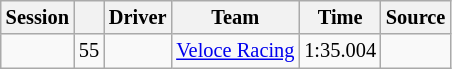<table class="wikitable" style="font-size: 85%">
<tr>
<th>Session</th>
<th></th>
<th>Driver</th>
<th>Team</th>
<th>Time</th>
<th>Source</th>
</tr>
<tr>
<td></td>
<td align=center>55</td>
<td></td>
<td><a href='#'>Veloce Racing</a></td>
<td>1:35.004</td>
<td align=center></td>
</tr>
</table>
